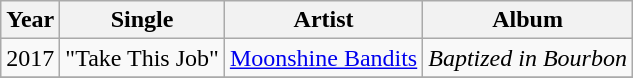<table class="wikitable">
<tr>
<th>Year</th>
<th>Single</th>
<th>Artist</th>
<th>Album</th>
</tr>
<tr>
<td>2017</td>
<td>"Take This Job"</td>
<td><a href='#'>Moonshine Bandits</a></td>
<td><em>Baptized in Bourbon</em></td>
</tr>
<tr>
</tr>
</table>
